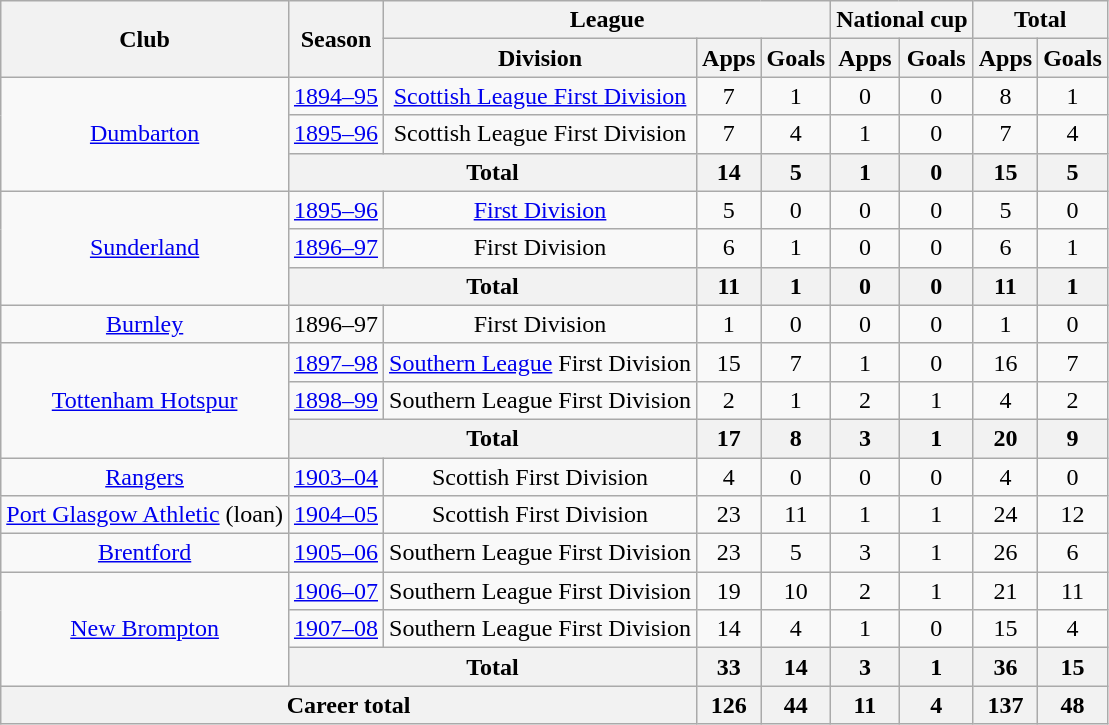<table class="wikitable" style="text-align: center;">
<tr>
<th rowspan="2">Club</th>
<th rowspan="2">Season</th>
<th colspan="3">League</th>
<th colspan="2">National cup</th>
<th colspan="2">Total</th>
</tr>
<tr>
<th>Division</th>
<th>Apps</th>
<th>Goals</th>
<th>Apps</th>
<th>Goals</th>
<th>Apps</th>
<th>Goals</th>
</tr>
<tr>
<td rowspan="3"><a href='#'>Dumbarton</a></td>
<td><a href='#'>1894–95</a></td>
<td><a href='#'>Scottish League First Division</a></td>
<td>7</td>
<td>1</td>
<td>0</td>
<td>0</td>
<td>8</td>
<td>1</td>
</tr>
<tr>
<td><a href='#'>1895–96</a></td>
<td>Scottish League First Division</td>
<td>7</td>
<td>4</td>
<td>1</td>
<td>0</td>
<td>7</td>
<td>4</td>
</tr>
<tr>
<th colspan="2">Total</th>
<th>14</th>
<th>5</th>
<th>1</th>
<th>0</th>
<th>15</th>
<th>5</th>
</tr>
<tr>
<td rowspan="3"><a href='#'>Sunderland</a></td>
<td><a href='#'>1895–96</a></td>
<td><a href='#'>First Division</a></td>
<td>5</td>
<td>0</td>
<td>0</td>
<td>0</td>
<td>5</td>
<td>0</td>
</tr>
<tr>
<td><a href='#'>1896–97</a></td>
<td>First Division</td>
<td>6</td>
<td>1</td>
<td>0</td>
<td>0</td>
<td>6</td>
<td>1</td>
</tr>
<tr>
<th colspan="2">Total</th>
<th>11</th>
<th>1</th>
<th>0</th>
<th>0</th>
<th>11</th>
<th>1</th>
</tr>
<tr>
<td><a href='#'>Burnley</a></td>
<td>1896–97</td>
<td>First Division</td>
<td>1</td>
<td>0</td>
<td>0</td>
<td>0</td>
<td>1</td>
<td>0</td>
</tr>
<tr>
<td rowspan="3"><a href='#'>Tottenham Hotspur</a></td>
<td><a href='#'>1897–98</a></td>
<td><a href='#'>Southern League</a> First Division</td>
<td>15</td>
<td>7</td>
<td>1</td>
<td>0</td>
<td>16</td>
<td>7</td>
</tr>
<tr>
<td><a href='#'>1898–99</a></td>
<td>Southern League First Division</td>
<td>2</td>
<td>1</td>
<td>2</td>
<td>1</td>
<td>4</td>
<td>2</td>
</tr>
<tr>
<th colspan="2">Total</th>
<th>17</th>
<th>8</th>
<th>3</th>
<th>1</th>
<th>20</th>
<th>9</th>
</tr>
<tr>
<td><a href='#'>Rangers</a></td>
<td><a href='#'>1903–04</a></td>
<td>Scottish First Division</td>
<td>4</td>
<td>0</td>
<td>0</td>
<td>0</td>
<td>4</td>
<td>0</td>
</tr>
<tr>
<td><a href='#'>Port Glasgow Athletic</a> (loan)</td>
<td><a href='#'>1904–05</a></td>
<td>Scottish First Division</td>
<td>23</td>
<td>11</td>
<td>1</td>
<td>1</td>
<td>24</td>
<td>12</td>
</tr>
<tr>
<td><a href='#'>Brentford</a></td>
<td><a href='#'>1905–06</a></td>
<td>Southern League First Division</td>
<td>23</td>
<td>5</td>
<td>3</td>
<td>1</td>
<td>26</td>
<td>6</td>
</tr>
<tr>
<td rowspan="3"><a href='#'>New Brompton</a></td>
<td><a href='#'>1906–07</a></td>
<td>Southern League First Division</td>
<td>19</td>
<td>10</td>
<td>2</td>
<td>1</td>
<td>21</td>
<td>11</td>
</tr>
<tr>
<td><a href='#'>1907–08</a></td>
<td>Southern League First Division</td>
<td>14</td>
<td>4</td>
<td>1</td>
<td>0</td>
<td>15</td>
<td>4</td>
</tr>
<tr>
<th colspan="2">Total</th>
<th>33</th>
<th>14</th>
<th>3</th>
<th>1</th>
<th>36</th>
<th>15</th>
</tr>
<tr>
<th colspan="3">Career total</th>
<th>126</th>
<th>44</th>
<th>11</th>
<th>4</th>
<th>137</th>
<th>48</th>
</tr>
</table>
